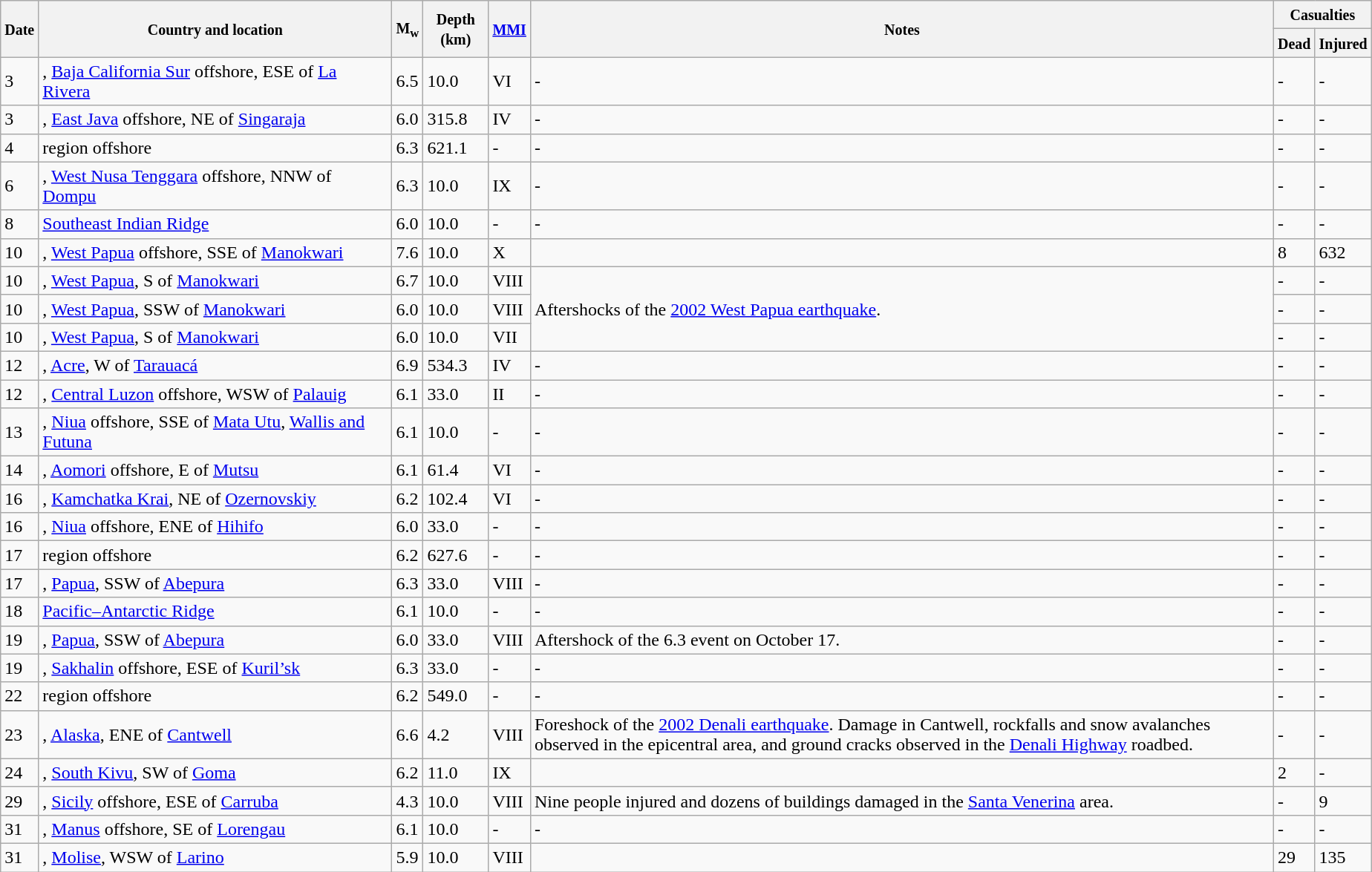<table class="wikitable sortable" style="border:1px black;  margin-left:1em;">
<tr>
<th rowspan="2"><small>Date</small></th>
<th rowspan="2" style="width: 310px"><small>Country and location</small></th>
<th rowspan="2"><small>M<sub>w</sub></small></th>
<th rowspan="2"><small>Depth (km)</small></th>
<th rowspan="2"><small><a href='#'>MMI</a></small></th>
<th rowspan="2" class="unsortable"><small>Notes</small></th>
<th colspan="2"><small>Casualties</small></th>
</tr>
<tr>
<th><small>Dead</small></th>
<th><small>Injured</small></th>
</tr>
<tr>
<td>3</td>
<td>, <a href='#'>Baja California Sur</a> offshore,  ESE of <a href='#'>La Rivera</a></td>
<td>6.5</td>
<td>10.0</td>
<td>VI</td>
<td>-</td>
<td>-</td>
<td>-</td>
</tr>
<tr>
<td>3</td>
<td>, <a href='#'>East Java</a> offshore,  NE of <a href='#'>Singaraja</a></td>
<td>6.0</td>
<td>315.8</td>
<td>IV</td>
<td>-</td>
<td>-</td>
<td>-</td>
</tr>
<tr>
<td>4</td>
<td> region offshore</td>
<td>6.3</td>
<td>621.1</td>
<td>-</td>
<td>-</td>
<td>-</td>
<td>-</td>
</tr>
<tr>
<td>6</td>
<td>, <a href='#'>West Nusa Tenggara</a> offshore,  NNW of <a href='#'>Dompu</a></td>
<td>6.3</td>
<td>10.0</td>
<td>IX</td>
<td>-</td>
<td>-</td>
<td>-</td>
</tr>
<tr>
<td>8</td>
<td><a href='#'>Southeast Indian Ridge</a></td>
<td>6.0</td>
<td>10.0</td>
<td>-</td>
<td>-</td>
<td>-</td>
<td>-</td>
</tr>
<tr>
<td>10</td>
<td>, <a href='#'>West Papua</a> offshore,  SSE of <a href='#'>Manokwari</a></td>
<td>7.6</td>
<td>10.0</td>
<td>X</td>
<td></td>
<td>8</td>
<td>632</td>
</tr>
<tr>
<td>10</td>
<td>, <a href='#'>West Papua</a>,  S of <a href='#'>Manokwari</a></td>
<td>6.7</td>
<td>10.0</td>
<td>VIII</td>
<td rowspan=3>Aftershocks of the <a href='#'>2002 West Papua earthquake</a>.</td>
<td>-</td>
<td>-</td>
</tr>
<tr>
<td>10</td>
<td>, <a href='#'>West Papua</a>,  SSW of <a href='#'>Manokwari</a></td>
<td>6.0</td>
<td>10.0</td>
<td>VIII</td>
<td>-</td>
<td>-</td>
</tr>
<tr>
<td>10</td>
<td>, <a href='#'>West Papua</a>,  S of <a href='#'>Manokwari</a></td>
<td>6.0</td>
<td>10.0</td>
<td>VII</td>
<td>-</td>
<td>-</td>
</tr>
<tr>
<td>12</td>
<td>, <a href='#'>Acre</a>,  W of <a href='#'>Tarauacá</a></td>
<td>6.9</td>
<td>534.3</td>
<td>IV</td>
<td>-</td>
<td>-</td>
<td>-</td>
</tr>
<tr>
<td>12</td>
<td>, <a href='#'>Central Luzon</a> offshore,  WSW of <a href='#'>Palauig</a></td>
<td>6.1</td>
<td>33.0</td>
<td>II</td>
<td>-</td>
<td>-</td>
<td>-</td>
</tr>
<tr>
<td>13</td>
<td>, <a href='#'>Niua</a> offshore,  SSE of <a href='#'>Mata Utu</a>, <a href='#'>Wallis and Futuna</a></td>
<td>6.1</td>
<td>10.0</td>
<td>-</td>
<td>-</td>
<td>-</td>
<td>-</td>
</tr>
<tr>
<td>14</td>
<td>, <a href='#'>Aomori</a> offshore,  E of <a href='#'>Mutsu</a></td>
<td>6.1</td>
<td>61.4</td>
<td>VI</td>
<td>-</td>
<td>-</td>
<td>-</td>
</tr>
<tr>
<td>16</td>
<td>, <a href='#'>Kamchatka Krai</a>,  NE of <a href='#'>Ozernovskiy</a></td>
<td>6.2</td>
<td>102.4</td>
<td>VI</td>
<td>-</td>
<td>-</td>
<td>-</td>
</tr>
<tr>
<td>16</td>
<td>, <a href='#'>Niua</a> offshore,  ENE of <a href='#'>Hihifo</a></td>
<td>6.0</td>
<td>33.0</td>
<td>-</td>
<td>-</td>
<td>-</td>
<td>-</td>
</tr>
<tr>
<td>17</td>
<td> region offshore</td>
<td>6.2</td>
<td>627.6</td>
<td>-</td>
<td>-</td>
<td>-</td>
<td>-</td>
</tr>
<tr>
<td>17</td>
<td>, <a href='#'>Papua</a>,  SSW of <a href='#'>Abepura</a></td>
<td>6.3</td>
<td>33.0</td>
<td>VIII</td>
<td>-</td>
<td>-</td>
<td>-</td>
</tr>
<tr>
<td>18</td>
<td><a href='#'>Pacific–Antarctic Ridge</a></td>
<td>6.1</td>
<td>10.0</td>
<td>-</td>
<td>-</td>
<td>-</td>
<td>-</td>
</tr>
<tr>
<td>19</td>
<td>, <a href='#'>Papua</a>,  SSW of <a href='#'>Abepura</a></td>
<td>6.0</td>
<td>33.0</td>
<td>VIII</td>
<td>Aftershock of the 6.3 event on October 17.</td>
<td>-</td>
<td>-</td>
</tr>
<tr>
<td>19</td>
<td>, <a href='#'>Sakhalin</a> offshore,  ESE of <a href='#'>Kuril’sk</a></td>
<td>6.3</td>
<td>33.0</td>
<td>-</td>
<td>-</td>
<td>-</td>
<td>-</td>
</tr>
<tr>
<td>22</td>
<td> region offshore</td>
<td>6.2</td>
<td>549.0</td>
<td>-</td>
<td>-</td>
<td>-</td>
<td>-</td>
</tr>
<tr>
<td>23</td>
<td>, <a href='#'>Alaska</a>,  ENE of <a href='#'>Cantwell</a></td>
<td>6.6</td>
<td>4.2</td>
<td>VIII</td>
<td>Foreshock of the <a href='#'>2002 Denali earthquake</a>. Damage in Cantwell, rockfalls and snow avalanches observed in the epicentral area, and ground cracks observed in the <a href='#'>Denali Highway</a> roadbed.</td>
<td>-</td>
<td>-</td>
</tr>
<tr>
<td>24</td>
<td>, <a href='#'>South Kivu</a>,  SW of <a href='#'>Goma</a></td>
<td>6.2</td>
<td>11.0</td>
<td>IX</td>
<td></td>
<td>2</td>
<td>-</td>
</tr>
<tr>
<td>29</td>
<td>, <a href='#'>Sicily</a> offshore,  ESE of <a href='#'>Carruba</a></td>
<td>4.3</td>
<td>10.0</td>
<td>VIII</td>
<td>Nine people injured and dozens of buildings damaged in the <a href='#'>Santa Venerina</a> area.</td>
<td>-</td>
<td>9</td>
</tr>
<tr>
<td>31</td>
<td>, <a href='#'>Manus</a> offshore,  SE of <a href='#'>Lorengau</a></td>
<td>6.1</td>
<td>10.0</td>
<td>-</td>
<td>-</td>
<td>-</td>
<td>-</td>
</tr>
<tr>
<td>31</td>
<td>, <a href='#'>Molise</a>,  WSW of <a href='#'>Larino</a></td>
<td>5.9</td>
<td>10.0</td>
<td>VIII</td>
<td></td>
<td>29</td>
<td>135</td>
</tr>
<tr>
</tr>
</table>
